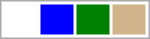<table style=" width: 100px; border: 1px solid #aaaaaa">
<tr>
<td style="background-color:white"> </td>
<td style="background-color:blue"> </td>
<td style="background-color:green"> </td>
<td style="background-color:tan"> </td>
</tr>
</table>
